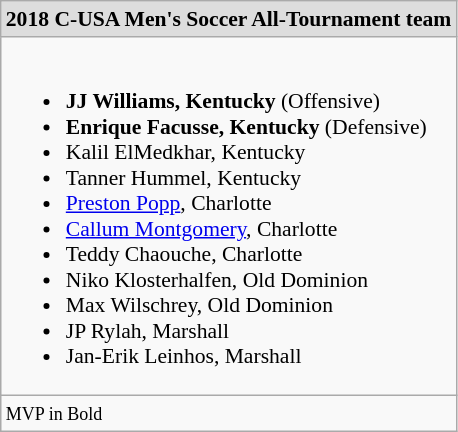<table class="wikitable" style="white-space:nowrap; font-size:90%;">
<tr>
<td colspan="7" style="text-align:center; background:#ddd;"><strong>2018 C-USA Men's Soccer All-Tournament team</strong></td>
</tr>
<tr>
<td><br><ul><li><strong>JJ Williams, Kentucky</strong> (Offensive)</li><li><strong>Enrique Facusse, Kentucky</strong> (Defensive)</li><li>Kalil ElMedkhar, Kentucky</li><li>Tanner Hummel, Kentucky</li><li><a href='#'>Preston Popp</a>, Charlotte</li><li><a href='#'>Callum Montgomery</a>, Charlotte</li><li>Teddy Chaouche, Charlotte</li><li>Niko Klosterhalfen, Old Dominion</li><li>Max Wilschrey, Old Dominion</li><li>JP Rylah, Marshall</li><li>Jan-Erik Leinhos, Marshall</li></ul></td>
</tr>
<tr>
<td><small>MVP in Bold</small></td>
</tr>
</table>
